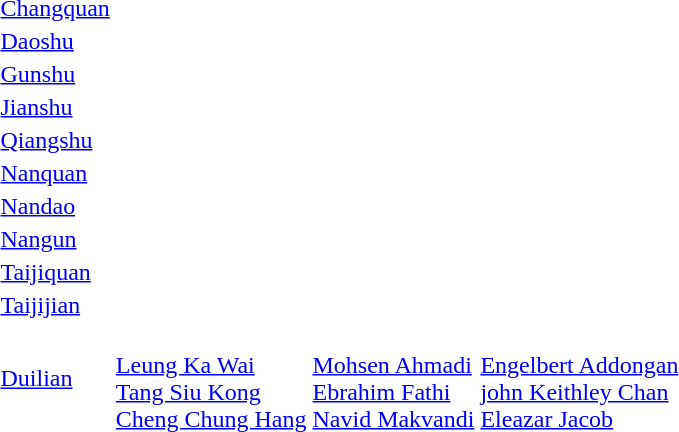<table>
<tr>
<td><a href='#'>Changquan</a></td>
<td></td>
<td></td>
<td></td>
</tr>
<tr>
<td><a href='#'>Daoshu</a></td>
<td></td>
<td></td>
<td></td>
</tr>
<tr>
<td><a href='#'>Gunshu</a></td>
<td></td>
<td></td>
<td></td>
</tr>
<tr>
<td><a href='#'>Jianshu</a></td>
<td></td>
<td></td>
<td></td>
</tr>
<tr>
<td><a href='#'>Qiangshu</a></td>
<td></td>
<td></td>
<td></td>
</tr>
<tr>
<td><a href='#'>Nanquan</a></td>
<td></td>
<td></td>
<td><br></td>
</tr>
<tr>
<td><a href='#'>Nandao</a></td>
<td></td>
<td></td>
<td></td>
</tr>
<tr>
<td><a href='#'>Nangun</a></td>
<td></td>
<td></td>
<td></td>
</tr>
<tr>
<td><a href='#'>Taijiquan</a></td>
<td></td>
<td></td>
<td></td>
</tr>
<tr>
<td><a href='#'>Taijijian</a></td>
<td></td>
<td></td>
<td></td>
</tr>
<tr>
<td><a href='#'>Duilian</a></td>
<td><br><a href='#'>Leung Ka Wai</a><br><a href='#'>Tang Siu Kong</a><br><a href='#'>Cheng Chung Hang</a></td>
<td><br><a href='#'>Mohsen Ahmadi</a><br><a href='#'>Ebrahim Fathi</a><br><a href='#'>Navid Makvandi</a></td>
<td><br><a href='#'>Engelbert Addongan</a><br><a href='#'>john Keithley Chan</a><br><a href='#'>Eleazar Jacob</a></td>
</tr>
</table>
